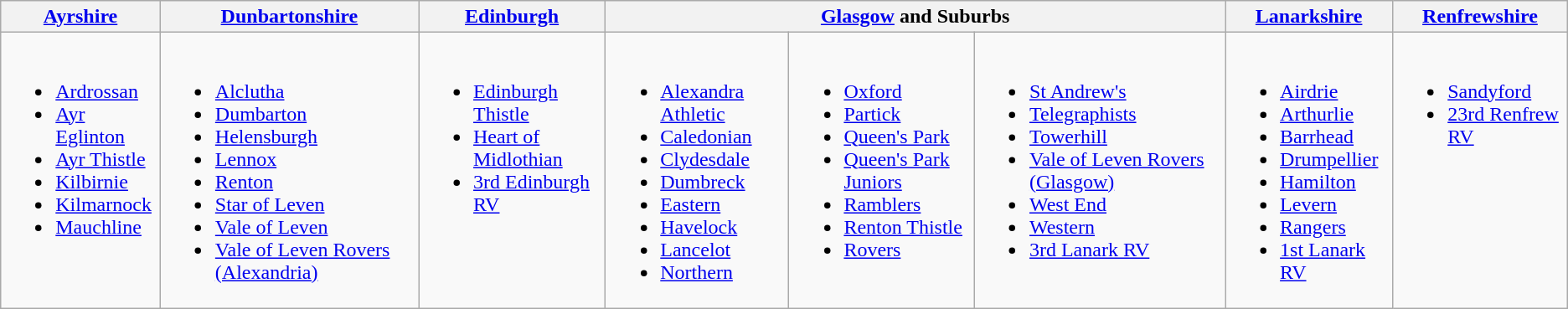<table class="wikitable" style="text-align:left">
<tr>
<th scope="col"><a href='#'>Ayrshire</a></th>
<th scope="col"><a href='#'>Dunbartonshire</a></th>
<th scope="col"><a href='#'>Edinburgh</a></th>
<th colspan=3 scope="col"><a href='#'>Glasgow</a> and Suburbs</th>
<th scope="col"><a href='#'>Lanarkshire</a></th>
<th scope="col"><a href='#'>Renfrewshire</a></th>
</tr>
<tr>
<td valign=top><br><ul><li><a href='#'>Ardrossan</a></li><li><a href='#'>Ayr Eglinton</a></li><li><a href='#'>Ayr Thistle</a></li><li><a href='#'>Kilbirnie</a></li><li><a href='#'>Kilmarnock</a></li><li><a href='#'>Mauchline</a></li></ul></td>
<td valign=top><br><ul><li><a href='#'>Alclutha</a></li><li><a href='#'>Dumbarton</a></li><li><a href='#'>Helensburgh</a></li><li><a href='#'>Lennox</a></li><li><a href='#'>Renton</a></li><li><a href='#'>Star of Leven</a></li><li><a href='#'>Vale of Leven</a></li><li><a href='#'>Vale of Leven Rovers (Alexandria)</a></li></ul></td>
<td valign=top><br><ul><li><a href='#'>Edinburgh Thistle</a></li><li><a href='#'>Heart of Midlothian</a></li><li><a href='#'>3rd Edinburgh RV</a></li></ul></td>
<td valign=top><br><ul><li><a href='#'>Alexandra Athletic</a></li><li><a href='#'>Caledonian</a></li><li><a href='#'>Clydesdale</a></li><li><a href='#'>Dumbreck</a></li><li><a href='#'>Eastern</a></li><li><a href='#'>Havelock</a></li><li><a href='#'>Lancelot</a></li><li><a href='#'>Northern</a></li></ul></td>
<td valign=top><br><ul><li><a href='#'>Oxford</a></li><li><a href='#'>Partick</a></li><li><a href='#'>Queen's Park</a></li><li><a href='#'>Queen's Park Juniors</a></li><li><a href='#'>Ramblers</a></li><li><a href='#'>Renton Thistle</a></li><li><a href='#'>Rovers</a></li></ul></td>
<td valign=top><br><ul><li><a href='#'>St Andrew's</a></li><li><a href='#'>Telegraphists</a></li><li><a href='#'>Towerhill</a></li><li><a href='#'>Vale of Leven Rovers (Glasgow)</a></li><li><a href='#'>West End</a></li><li><a href='#'>Western</a></li><li><a href='#'>3rd Lanark RV</a></li></ul></td>
<td valign=top><br><ul><li><a href='#'>Airdrie</a></li><li><a href='#'>Arthurlie</a></li><li><a href='#'>Barrhead</a></li><li><a href='#'>Drumpellier</a></li><li><a href='#'>Hamilton</a></li><li><a href='#'>Levern</a></li><li><a href='#'>Rangers</a></li><li><a href='#'>1st Lanark RV</a></li></ul></td>
<td valign=top><br><ul><li><a href='#'>Sandyford</a></li><li><a href='#'>23rd Renfrew RV</a></li></ul></td>
</tr>
</table>
